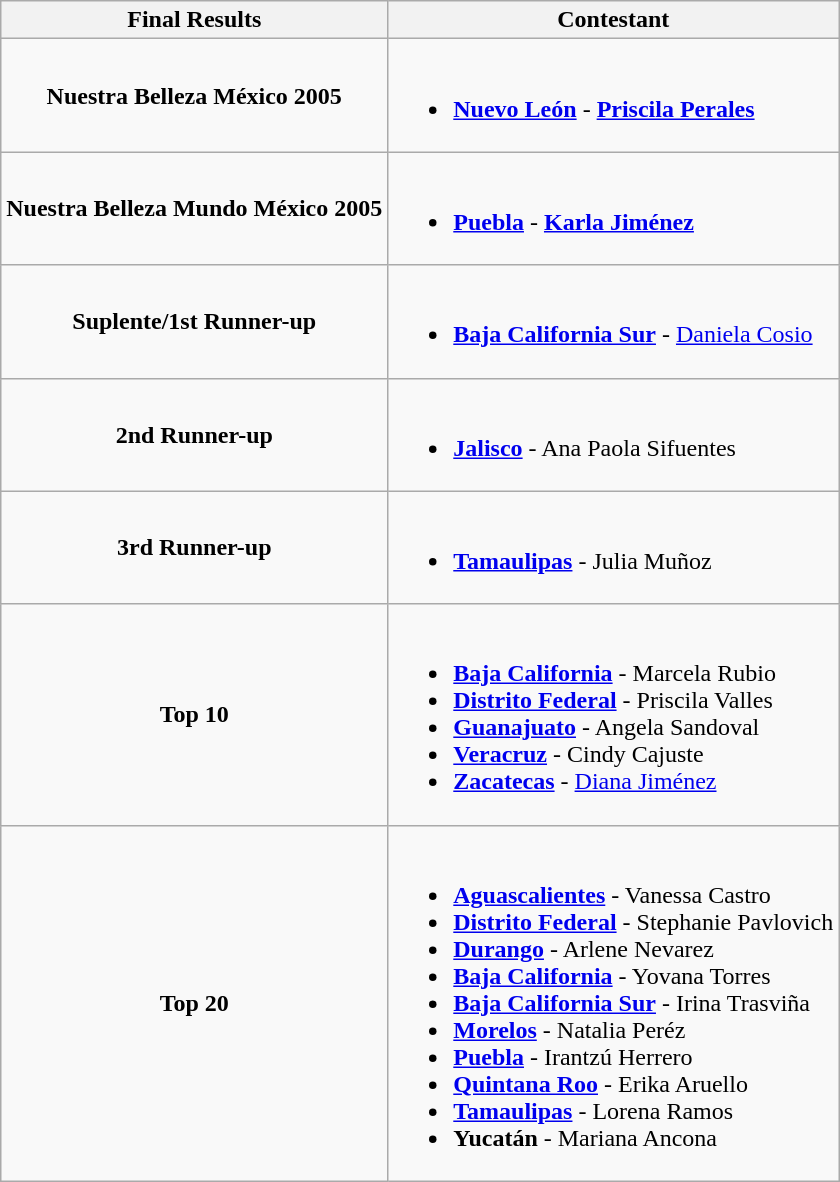<table class="wikitable">
<tr>
<th>Final Results</th>
<th>Contestant</th>
</tr>
<tr>
<td align="center"><strong>Nuestra Belleza México 2005</strong></td>
<td><br><ul><li><strong> <a href='#'>Nuevo León</a></strong> - <strong><a href='#'>Priscila Perales</a></strong></li></ul></td>
</tr>
<tr>
<td align="center"><strong>Nuestra Belleza Mundo México 2005</strong></td>
<td><br><ul><li><strong> <a href='#'>Puebla</a></strong> - <strong><a href='#'>Karla Jiménez</a></strong></li></ul></td>
</tr>
<tr>
<td align="center"><strong>Suplente/1st Runner-up</strong></td>
<td><br><ul><li><strong> <a href='#'>Baja California Sur</a></strong> - <a href='#'>Daniela Cosio</a></li></ul></td>
</tr>
<tr>
<td align="center"><strong>2nd Runner-up</strong></td>
<td><br><ul><li><strong> <a href='#'>Jalisco</a></strong> - Ana Paola Sifuentes</li></ul></td>
</tr>
<tr>
<td align="center"><strong>3rd Runner-up</strong></td>
<td><br><ul><li><strong> <a href='#'>Tamaulipas</a></strong> - Julia Muñoz</li></ul></td>
</tr>
<tr>
<td align="center"><strong>Top 10</strong></td>
<td><br><ul><li><strong> <a href='#'>Baja California</a></strong> - Marcela Rubio</li><li><strong> <a href='#'>Distrito Federal</a></strong> - Priscila Valles</li><li><strong> <a href='#'>Guanajuato</a></strong> - Angela Sandoval</li><li><strong> <a href='#'>Veracruz</a></strong> - Cindy Cajuste</li><li><strong> <a href='#'>Zacatecas</a></strong> - <a href='#'>Diana Jiménez</a></li></ul></td>
</tr>
<tr>
<td align="center"><strong>Top 20</strong></td>
<td><br><ul><li><strong> <a href='#'>Aguascalientes</a></strong> - Vanessa Castro</li><li><strong> <a href='#'>Distrito Federal</a></strong> - Stephanie Pavlovich</li><li><strong> <a href='#'>Durango</a></strong> - Arlene Nevarez</li><li><strong> <a href='#'>Baja California</a></strong> - Yovana Torres</li><li><strong> <a href='#'>Baja California Sur</a></strong> - Irina Trasviña</li><li><strong> <a href='#'>Morelos</a></strong> - Natalia Peréz</li><li><strong> <a href='#'>Puebla</a></strong> - Irantzú Herrero</li><li><strong> <a href='#'>Quintana Roo</a></strong> - Erika Aruello</li><li><strong> <a href='#'>Tamaulipas</a></strong> - Lorena Ramos</li><li><strong> Yucatán</strong> - Mariana Ancona</li></ul></td>
</tr>
</table>
